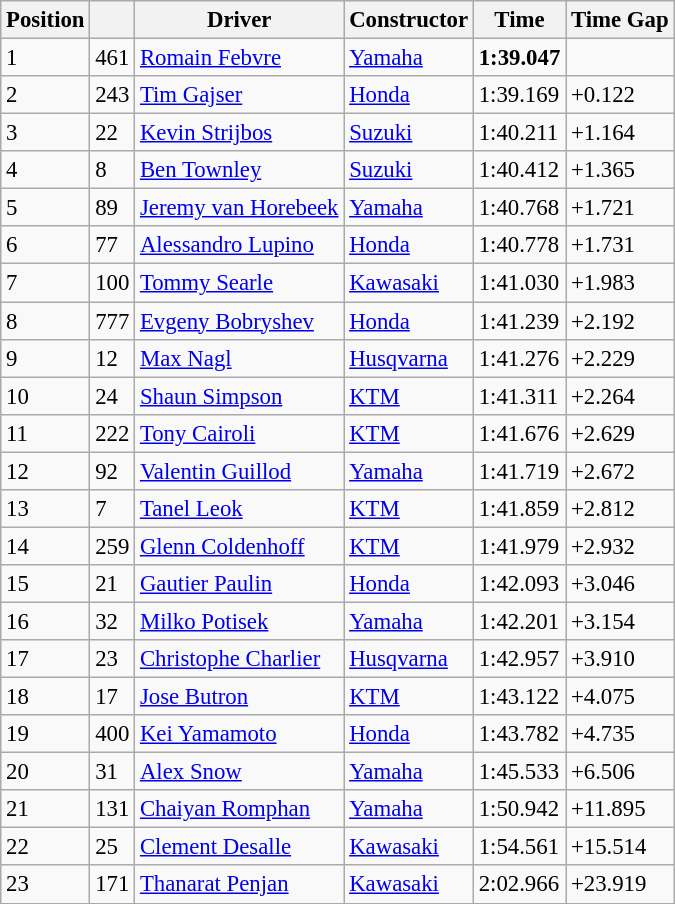<table class="wikitable" style="font-size:95%;">
<tr>
<th>Position</th>
<th></th>
<th>Driver</th>
<th>Constructor</th>
<th>Time</th>
<th>Time Gap</th>
</tr>
<tr>
<td>1</td>
<td>461</td>
<td> <a href='#'>Romain Febvre</a></td>
<td><a href='#'>Yamaha</a></td>
<td><strong>1:39.047</strong></td>
<td></td>
</tr>
<tr>
<td>2</td>
<td>243</td>
<td> <a href='#'>Tim Gajser</a></td>
<td><a href='#'>Honda</a></td>
<td>1:39.169</td>
<td>+0.122</td>
</tr>
<tr>
<td>3</td>
<td>22</td>
<td> <a href='#'>Kevin Strijbos</a></td>
<td><a href='#'>Suzuki</a></td>
<td>1:40.211</td>
<td>+1.164</td>
</tr>
<tr>
<td>4</td>
<td>8</td>
<td> <a href='#'>Ben Townley</a></td>
<td><a href='#'>Suzuki</a></td>
<td>1:40.412</td>
<td>+1.365</td>
</tr>
<tr>
<td>5</td>
<td>89</td>
<td> <a href='#'>Jeremy van Horebeek</a></td>
<td><a href='#'>Yamaha</a></td>
<td>1:40.768</td>
<td>+1.721</td>
</tr>
<tr>
<td>6</td>
<td>77</td>
<td> <a href='#'>Alessandro Lupino</a></td>
<td><a href='#'>Honda</a></td>
<td>1:40.778</td>
<td>+1.731</td>
</tr>
<tr>
<td>7</td>
<td>100</td>
<td> <a href='#'>Tommy Searle</a></td>
<td><a href='#'>Kawasaki</a></td>
<td>1:41.030</td>
<td>+1.983</td>
</tr>
<tr>
<td>8</td>
<td>777</td>
<td> <a href='#'>Evgeny Bobryshev</a></td>
<td><a href='#'>Honda</a></td>
<td>1:41.239</td>
<td>+2.192</td>
</tr>
<tr>
<td>9</td>
<td>12</td>
<td> <a href='#'>Max Nagl</a></td>
<td><a href='#'>Husqvarna</a></td>
<td>1:41.276</td>
<td>+2.229</td>
</tr>
<tr>
<td>10</td>
<td>24</td>
<td> <a href='#'>Shaun Simpson</a></td>
<td><a href='#'>KTM</a></td>
<td>1:41.311</td>
<td>+2.264</td>
</tr>
<tr>
<td>11</td>
<td>222</td>
<td> <a href='#'>Tony Cairoli</a></td>
<td><a href='#'>KTM</a></td>
<td>1:41.676</td>
<td>+2.629</td>
</tr>
<tr>
<td>12</td>
<td>92</td>
<td> <a href='#'>Valentin Guillod</a></td>
<td><a href='#'>Yamaha</a></td>
<td>1:41.719</td>
<td>+2.672</td>
</tr>
<tr>
<td>13</td>
<td>7</td>
<td> <a href='#'>Tanel Leok</a></td>
<td><a href='#'>KTM</a></td>
<td>1:41.859</td>
<td>+2.812</td>
</tr>
<tr>
<td>14</td>
<td>259</td>
<td> <a href='#'>Glenn Coldenhoff</a></td>
<td><a href='#'>KTM</a></td>
<td>1:41.979</td>
<td>+2.932</td>
</tr>
<tr>
<td>15</td>
<td>21</td>
<td> <a href='#'>Gautier Paulin</a></td>
<td><a href='#'>Honda</a></td>
<td>1:42.093</td>
<td>+3.046</td>
</tr>
<tr>
<td>16</td>
<td>32</td>
<td> <a href='#'>Milko Potisek</a></td>
<td><a href='#'>Yamaha</a></td>
<td>1:42.201</td>
<td>+3.154</td>
</tr>
<tr>
<td>17</td>
<td>23</td>
<td> <a href='#'>Christophe Charlier</a></td>
<td><a href='#'>Husqvarna</a></td>
<td>1:42.957</td>
<td>+3.910</td>
</tr>
<tr>
<td>18</td>
<td>17</td>
<td> <a href='#'>Jose Butron</a></td>
<td><a href='#'>KTM</a></td>
<td>1:43.122</td>
<td>+4.075</td>
</tr>
<tr>
<td>19</td>
<td>400</td>
<td> <a href='#'>Kei Yamamoto</a></td>
<td><a href='#'>Honda</a></td>
<td>1:43.782</td>
<td>+4.735</td>
</tr>
<tr>
<td>20</td>
<td>31</td>
<td> <a href='#'>Alex Snow</a></td>
<td><a href='#'>Yamaha</a></td>
<td>1:45.533</td>
<td>+6.506</td>
</tr>
<tr>
<td>21</td>
<td>131</td>
<td> <a href='#'>Chaiyan Romphan</a></td>
<td><a href='#'>Yamaha</a></td>
<td>1:50.942</td>
<td>+11.895</td>
</tr>
<tr>
<td>22</td>
<td>25</td>
<td> <a href='#'>Clement Desalle</a></td>
<td><a href='#'>Kawasaki</a></td>
<td>1:54.561</td>
<td>+15.514</td>
</tr>
<tr>
<td>23</td>
<td>171</td>
<td> <a href='#'>Thanarat Penjan</a></td>
<td><a href='#'>Kawasaki</a></td>
<td>2:02.966</td>
<td>+23.919</td>
</tr>
<tr>
</tr>
</table>
